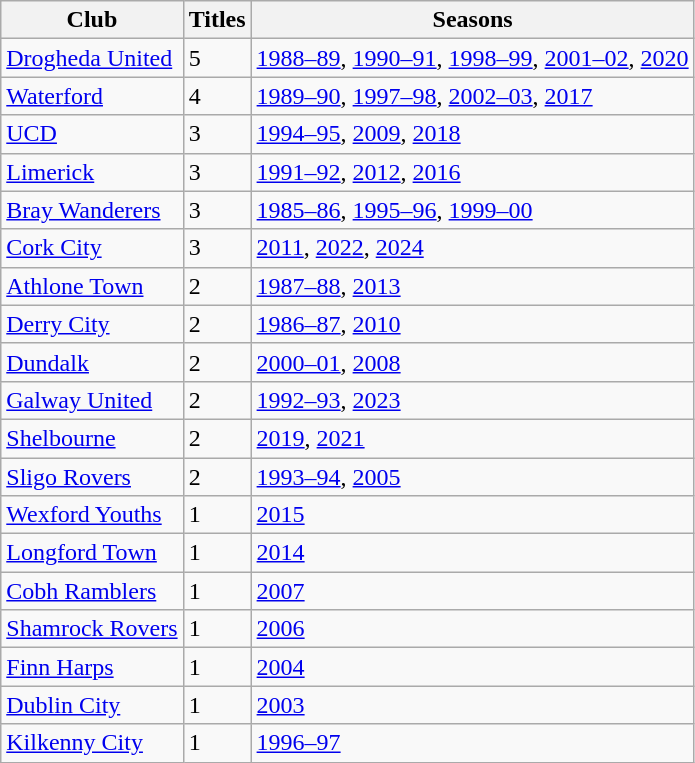<table class="wikitable collapsible">
<tr>
<th>Club</th>
<th>Titles</th>
<th>Seasons</th>
</tr>
<tr>
<td><a href='#'>Drogheda United</a></td>
<td>5</td>
<td><a href='#'>1988–89</a>, <a href='#'>1990–91</a>, <a href='#'>1998–99</a>, <a href='#'>2001–02</a>, <a href='#'>2020</a></td>
</tr>
<tr>
<td><a href='#'>Waterford</a></td>
<td>4</td>
<td><a href='#'>1989–90</a>, <a href='#'>1997–98</a>, <a href='#'>2002–03</a>, <a href='#'>2017</a></td>
</tr>
<tr>
<td><a href='#'>UCD</a></td>
<td>3</td>
<td><a href='#'>1994–95</a>, <a href='#'>2009</a>, <a href='#'>2018</a></td>
</tr>
<tr>
<td><a href='#'>Limerick</a></td>
<td>3</td>
<td><a href='#'>1991–92</a>, <a href='#'>2012</a>, <a href='#'>2016</a></td>
</tr>
<tr>
<td><a href='#'>Bray Wanderers</a></td>
<td>3</td>
<td><a href='#'>1985–86</a>, <a href='#'>1995–96</a>, <a href='#'>1999–00</a></td>
</tr>
<tr>
<td><a href='#'>Cork City</a></td>
<td>3</td>
<td><a href='#'>2011</a>, <a href='#'>2022</a>, <a href='#'>2024</a></td>
</tr>
<tr>
<td><a href='#'>Athlone Town</a></td>
<td>2</td>
<td><a href='#'>1987–88</a>, <a href='#'>2013</a></td>
</tr>
<tr>
<td><a href='#'>Derry City</a></td>
<td>2</td>
<td><a href='#'>1986–87</a>, <a href='#'>2010</a></td>
</tr>
<tr>
<td><a href='#'>Dundalk</a></td>
<td>2</td>
<td><a href='#'>2000–01</a>, <a href='#'>2008</a></td>
</tr>
<tr>
<td><a href='#'>Galway United</a></td>
<td>2</td>
<td><a href='#'>1992–93</a>, <a href='#'>2023</a></td>
</tr>
<tr>
<td><a href='#'>Shelbourne</a></td>
<td>2</td>
<td><a href='#'>2019</a>, <a href='#'>2021</a></td>
</tr>
<tr>
<td><a href='#'>Sligo Rovers</a></td>
<td>2</td>
<td><a href='#'>1993–94</a>, <a href='#'>2005</a></td>
</tr>
<tr>
<td><a href='#'>Wexford Youths</a></td>
<td>1</td>
<td><a href='#'>2015</a></td>
</tr>
<tr>
<td><a href='#'>Longford Town</a></td>
<td>1</td>
<td><a href='#'>2014</a></td>
</tr>
<tr>
<td><a href='#'>Cobh Ramblers</a></td>
<td>1</td>
<td><a href='#'>2007</a></td>
</tr>
<tr>
<td><a href='#'>Shamrock Rovers</a></td>
<td>1</td>
<td><a href='#'>2006</a></td>
</tr>
<tr>
<td><a href='#'>Finn Harps</a></td>
<td>1</td>
<td><a href='#'>2004</a></td>
</tr>
<tr>
<td><a href='#'>Dublin City</a></td>
<td>1</td>
<td><a href='#'>2003</a></td>
</tr>
<tr>
<td><a href='#'>Kilkenny City</a></td>
<td>1</td>
<td><a href='#'>1996–97</a></td>
</tr>
</table>
